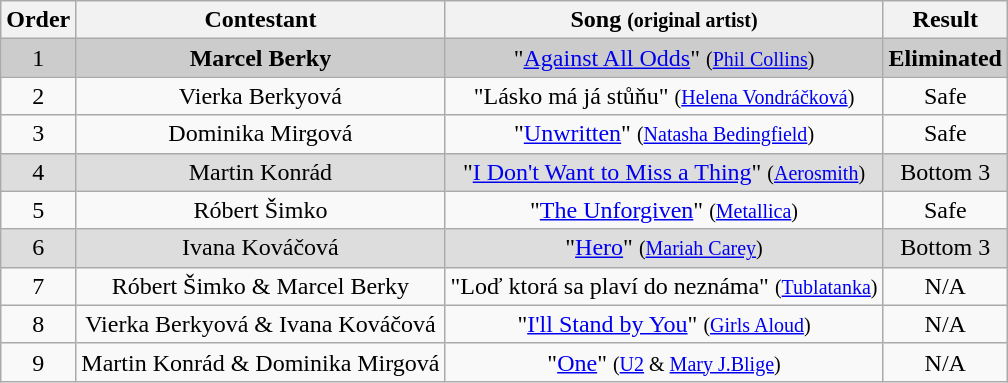<table class="wikitable plainrowheaders" style="text-align:center;">
<tr>
<th scope="col">Order</th>
<th scope="col">Contestant</th>
<th scope="col">Song <small>(original artist)</small></th>
<th scope="col">Result</th>
</tr>
<tr style="background:#ccc;">
<td>1</td>
<td><strong>Marcel Berky</strong></td>
<td>"<a href='#'>Against All Odds</a>" <small>(<a href='#'>Phil Collins</a>)</small></td>
<td><strong>Eliminated</strong></td>
</tr>
<tr>
<td>2</td>
<td>Vierka Berkyová</td>
<td>"Lásko má já stůňu" <small>(<a href='#'>Helena Vondráčková</a>)</small></td>
<td>Safe</td>
</tr>
<tr>
<td>3</td>
<td>Dominika Mirgová</td>
<td>"<a href='#'>Unwritten</a>" <small>(<a href='#'>Natasha Bedingfield</a>)</small></td>
<td>Safe</td>
</tr>
<tr bgcolor="#DDDDDD">
<td>4</td>
<td>Martin Konrád</td>
<td>"<a href='#'>I Don't Want to Miss a Thing</a>" <small>(<a href='#'>Aerosmith</a>)</small></td>
<td>Bottom 3</td>
</tr>
<tr>
<td>5</td>
<td>Róbert Šimko</td>
<td>"<a href='#'>The Unforgiven</a>" <small>(<a href='#'>Metallica</a>)</small></td>
<td>Safe</td>
</tr>
<tr bgcolor="#DDDDDD">
<td>6</td>
<td>Ivana Kováčová</td>
<td>"<a href='#'>Hero</a>" <small>(<a href='#'>Mariah Carey</a>)</small></td>
<td>Bottom 3</td>
</tr>
<tr>
<td>7</td>
<td>Róbert Šimko & Marcel Berky</td>
<td>"Loď ktorá sa plaví do neznáma" <small>(<a href='#'>Tublatanka</a>)</small></td>
<td>N/A</td>
</tr>
<tr>
<td>8</td>
<td>Vierka Berkyová & Ivana Kováčová</td>
<td>"<a href='#'>I'll Stand by You</a>" <small>(<a href='#'>Girls Aloud</a>)</small></td>
<td>N/A</td>
</tr>
<tr>
<td>9</td>
<td>Martin Konrád & Dominika Mirgová</td>
<td>"<a href='#'>One</a>" <small>(<a href='#'>U2</a> & <a href='#'>Mary J.Blige</a>)</small></td>
<td>N/A</td>
</tr>
</table>
